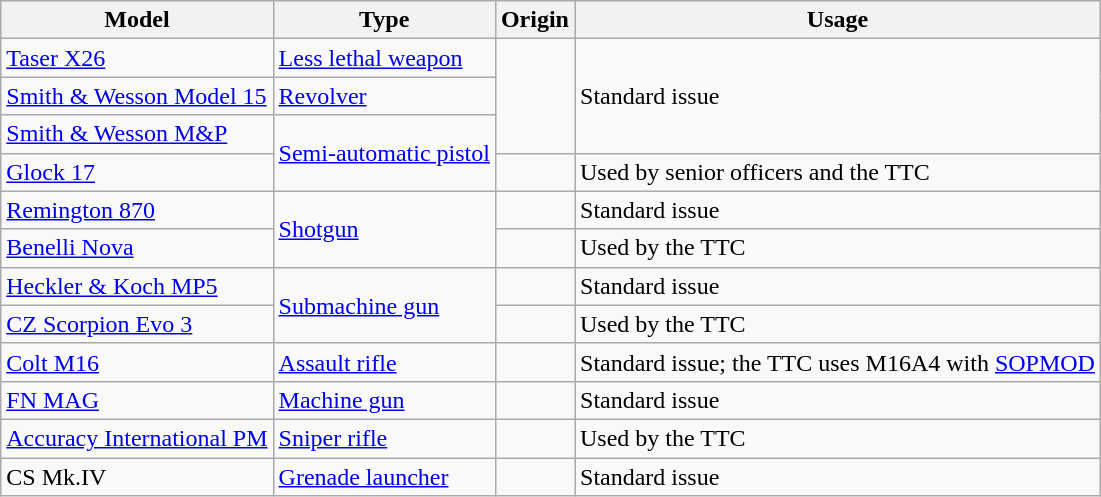<table class="wikitable">
<tr>
<th>Model</th>
<th>Type</th>
<th>Origin</th>
<th>Usage</th>
</tr>
<tr>
<td><a href='#'>Taser X26</a></td>
<td><a href='#'>Less lethal weapon</a></td>
<td rowspan="3"></td>
<td rowspan="3">Standard issue</td>
</tr>
<tr>
<td><a href='#'>Smith & Wesson Model 15</a></td>
<td><a href='#'>Revolver</a></td>
</tr>
<tr>
<td><a href='#'>Smith & Wesson M&P</a></td>
<td rowspan="2"><a href='#'>Semi-automatic pistol</a></td>
</tr>
<tr>
<td><a href='#'>Glock 17</a></td>
<td></td>
<td>Used by senior officers and the TTC</td>
</tr>
<tr>
<td><a href='#'>Remington 870</a></td>
<td rowspan="2"><a href='#'>Shotgun</a></td>
<td></td>
<td>Standard issue</td>
</tr>
<tr>
<td><a href='#'>Benelli Nova</a></td>
<td></td>
<td>Used by the TTC</td>
</tr>
<tr>
<td><a href='#'>Heckler & Koch MP5</a></td>
<td rowspan="2"><a href='#'>Submachine gun</a></td>
<td></td>
<td>Standard issue</td>
</tr>
<tr>
<td><a href='#'>CZ Scorpion Evo 3</a></td>
<td></td>
<td>Used by the TTC</td>
</tr>
<tr>
<td><a href='#'>Colt M16</a></td>
<td><a href='#'>Assault rifle</a></td>
<td></td>
<td>Standard issue; the TTC uses M16A4 with <a href='#'>SOPMOD</a></td>
</tr>
<tr>
<td><a href='#'>FN MAG</a></td>
<td><a href='#'>Machine gun</a></td>
<td></td>
<td>Standard issue</td>
</tr>
<tr>
<td><a href='#'>Accuracy International PM</a></td>
<td><a href='#'>Sniper rifle</a></td>
<td></td>
<td>Used by the TTC</td>
</tr>
<tr>
<td>CS Mk.IV</td>
<td><a href='#'>Grenade launcher</a></td>
<td></td>
<td>Standard issue</td>
</tr>
</table>
